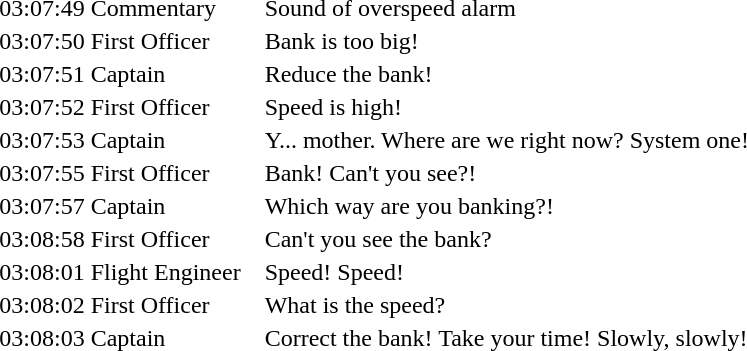<table align="center" style="border:none;" cellpadding="1">
<tr>
<th></th>
<th style="width:7.0em;"></th>
<th style="width:37.0em;"></th>
</tr>
<tr style="vertical-align:top;">
<td>03:07:49</td>
<td>Commentary</td>
<td>Sound of overspeed alarm</td>
</tr>
<tr style="vertical-align:top;">
<td>03:07:50</td>
<td>First Officer</td>
<td>Bank is too big!</td>
</tr>
<tr style="vertical-align:top;">
<td>03:07:51</td>
<td>Captain</td>
<td>Reduce the bank!</td>
</tr>
<tr style="vertical-align:top;">
<td>03:07:52</td>
<td>First Officer</td>
<td>Speed is high!</td>
</tr>
<tr style="vertical-align:top;">
<td>03:07:53</td>
<td>Captain</td>
<td>Y... mother. Where are we right now? System one!</td>
</tr>
<tr style="vertical-align:top;">
<td>03:07:55</td>
<td>First Officer</td>
<td>Bank! Can't you see?!</td>
</tr>
<tr style="vertical-align:top;">
<td>03:07:57</td>
<td>Captain</td>
<td>Which way are you banking?!</td>
</tr>
<tr>
<td>03:08:58</td>
<td>First Officer</td>
<td>Can't you see the bank?</td>
</tr>
<tr style="vertical-align:top;">
<td>03:08:01</td>
<td>Flight Engineer</td>
<td>Speed! Speed!</td>
</tr>
<tr>
<td>03:08:02</td>
<td>First Officer</td>
<td>What is the speed?</td>
</tr>
<tr style="vertical-align:top;">
<td>03:08:03</td>
<td>Captain</td>
<td>Correct the bank! Take your time! Slowly, slowly!</td>
</tr>
</table>
